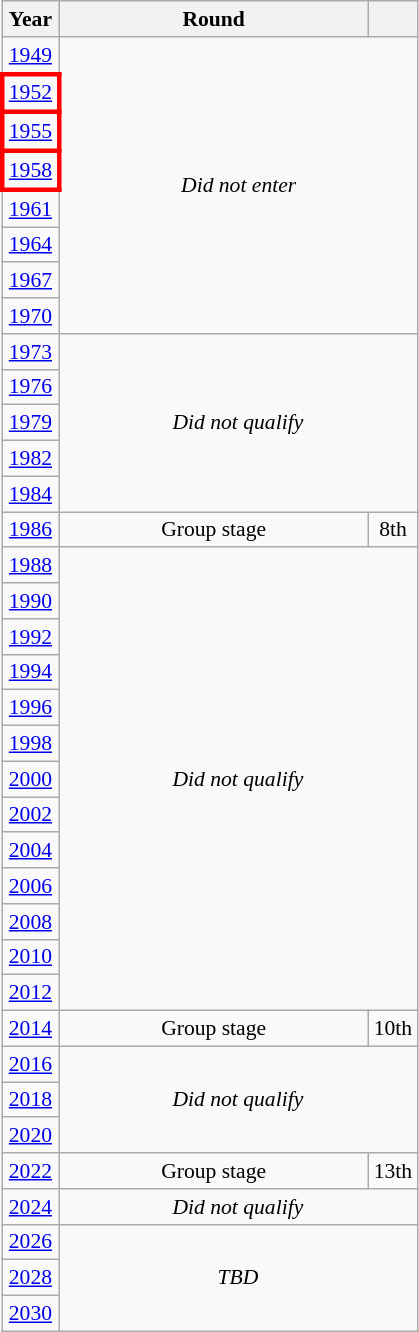<table class="wikitable" style="text-align: center; font-size:90%">
<tr>
<th>Year</th>
<th style="width:200px">Round</th>
<th></th>
</tr>
<tr>
<td><a href='#'>1949</a></td>
<td colspan="2" rowspan="8"><em>Did not enter</em></td>
</tr>
<tr>
<td style="border: 3px solid red"><a href='#'>1952</a></td>
</tr>
<tr>
<td style="border: 3px solid red"><a href='#'>1955</a></td>
</tr>
<tr>
<td style="border: 3px solid red"><a href='#'>1958</a></td>
</tr>
<tr>
<td><a href='#'>1961</a></td>
</tr>
<tr>
<td><a href='#'>1964</a></td>
</tr>
<tr>
<td><a href='#'>1967</a></td>
</tr>
<tr>
<td><a href='#'>1970</a></td>
</tr>
<tr>
<td><a href='#'>1973</a></td>
<td colspan="2" rowspan="5"><em>Did not qualify</em></td>
</tr>
<tr>
<td><a href='#'>1976</a></td>
</tr>
<tr>
<td><a href='#'>1979</a></td>
</tr>
<tr>
<td><a href='#'>1982</a></td>
</tr>
<tr>
<td><a href='#'>1984</a></td>
</tr>
<tr>
<td><a href='#'>1986</a></td>
<td>Group stage</td>
<td>8th</td>
</tr>
<tr>
<td><a href='#'>1988</a></td>
<td colspan="2" rowspan="13"><em>Did not qualify</em></td>
</tr>
<tr>
<td><a href='#'>1990</a></td>
</tr>
<tr>
<td><a href='#'>1992</a></td>
</tr>
<tr>
<td><a href='#'>1994</a></td>
</tr>
<tr>
<td><a href='#'>1996</a></td>
</tr>
<tr>
<td><a href='#'>1998</a></td>
</tr>
<tr>
<td><a href='#'>2000</a></td>
</tr>
<tr>
<td><a href='#'>2002</a></td>
</tr>
<tr>
<td><a href='#'>2004</a></td>
</tr>
<tr>
<td><a href='#'>2006</a></td>
</tr>
<tr>
<td><a href='#'>2008</a></td>
</tr>
<tr>
<td><a href='#'>2010</a></td>
</tr>
<tr>
<td><a href='#'>2012</a></td>
</tr>
<tr>
<td><a href='#'>2014</a></td>
<td>Group stage</td>
<td>10th</td>
</tr>
<tr>
<td><a href='#'>2016</a></td>
<td colspan="2" rowspan="3"><em>Did not qualify</em></td>
</tr>
<tr>
<td><a href='#'>2018</a></td>
</tr>
<tr>
<td><a href='#'>2020</a></td>
</tr>
<tr>
<td><a href='#'>2022</a></td>
<td>Group stage</td>
<td>13th</td>
</tr>
<tr>
<td><a href='#'>2024</a></td>
<td colspan="2" rowspan="1"><em>Did not qualify</em></td>
</tr>
<tr>
<td><a href='#'>2026</a></td>
<td colspan="2" rowspan="3"><em>TBD</em></td>
</tr>
<tr>
<td><a href='#'>2028</a></td>
</tr>
<tr>
<td><a href='#'>2030</a></td>
</tr>
</table>
